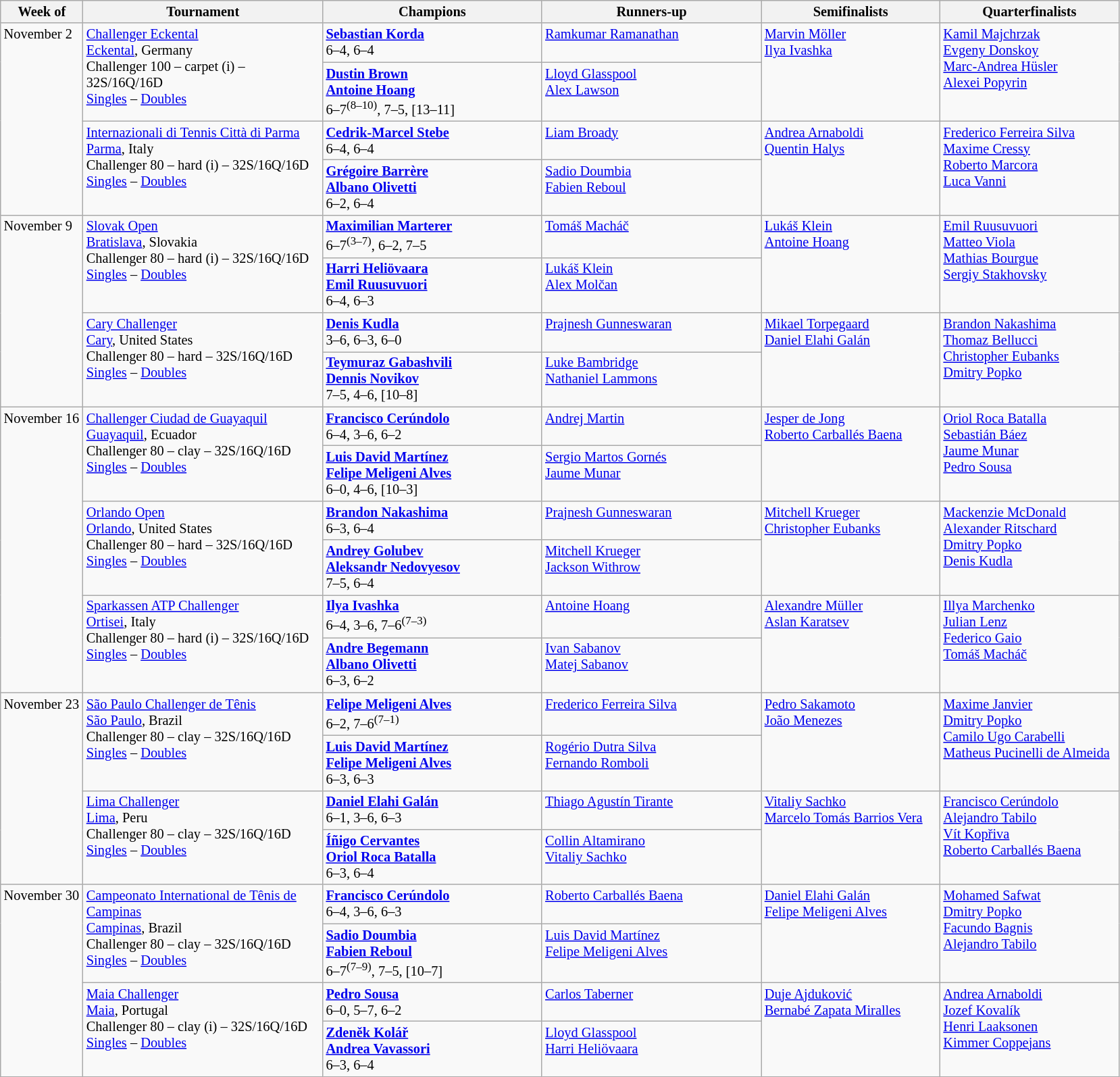<table class="wikitable" style="font-size:85%;">
<tr>
<th width="75">Week of</th>
<th width="230">Tournament</th>
<th width="210">Champions</th>
<th width="210">Runners-up</th>
<th width="170">Semifinalists</th>
<th width="170">Quarterfinalists</th>
</tr>
<tr valign=top>
<td rowspan=4>November 2</td>
<td rowspan=2><a href='#'>Challenger Eckental</a><br><a href='#'>Eckental</a>, Germany <br> Challenger 100 – carpet (i) – 32S/16Q/16D<br><a href='#'>Singles</a> – <a href='#'>Doubles</a></td>
<td> <strong><a href='#'>Sebastian Korda</a></strong><br>6–4, 6–4</td>
<td> <a href='#'>Ramkumar Ramanathan</a></td>
<td rowspan=2> <a href='#'>Marvin Möller</a> <br>  <a href='#'>Ilya Ivashka</a></td>
<td rowspan=2> <a href='#'>Kamil Majchrzak</a> <br> <a href='#'>Evgeny Donskoy</a> <br> <a href='#'>Marc-Andrea Hüsler</a> <br>  <a href='#'>Alexei Popyrin</a></td>
</tr>
<tr valign=top>
<td> <strong><a href='#'>Dustin Brown</a></strong><br> <strong><a href='#'>Antoine Hoang</a></strong><br>6–7<sup>(8–10)</sup>, 7–5, [13–11]</td>
<td> <a href='#'>Lloyd Glasspool</a><br> <a href='#'>Alex Lawson</a></td>
</tr>
<tr valign=top>
<td rowspan=2><a href='#'>Internazionali di Tennis Città di Parma</a><br><a href='#'>Parma</a>, Italy <br> Challenger 80 – hard (i) – 32S/16Q/16D<br><a href='#'>Singles</a> – <a href='#'>Doubles</a></td>
<td> <strong><a href='#'>Cedrik-Marcel Stebe</a></strong><br>6–4, 6–4</td>
<td> <a href='#'>Liam Broady</a></td>
<td rowspan=2> <a href='#'>Andrea Arnaboldi</a> <br>  <a href='#'>Quentin Halys</a></td>
<td rowspan=2> <a href='#'>Frederico Ferreira Silva</a> <br> <a href='#'>Maxime Cressy</a> <br> <a href='#'>Roberto Marcora</a> <br>  <a href='#'>Luca Vanni</a></td>
</tr>
<tr valign=top>
<td> <strong><a href='#'>Grégoire Barrère</a></strong><br> <strong><a href='#'>Albano Olivetti</a></strong><br>6–2, 6–4</td>
<td> <a href='#'>Sadio Doumbia</a><br> <a href='#'>Fabien Reboul</a></td>
</tr>
<tr valign=top>
<td rowspan=4>November 9</td>
<td rowspan=2><a href='#'>Slovak Open</a><br><a href='#'>Bratislava</a>, Slovakia <br> Challenger 80 – hard (i) – 32S/16Q/16D<br><a href='#'>Singles</a> – <a href='#'>Doubles</a></td>
<td> <strong><a href='#'>Maximilian Marterer</a></strong><br>6–7<sup>(3–7)</sup>, 6–2, 7–5</td>
<td> <a href='#'>Tomáš Macháč</a></td>
<td rowspan=2> <a href='#'>Lukáš Klein</a> <br>  <a href='#'>Antoine Hoang</a></td>
<td rowspan=2> <a href='#'>Emil Ruusuvuori</a> <br> <a href='#'>Matteo Viola</a> <br> <a href='#'>Mathias Bourgue</a> <br>  <a href='#'>Sergiy Stakhovsky</a></td>
</tr>
<tr valign=top>
<td> <strong><a href='#'>Harri Heliövaara</a></strong><br> <strong><a href='#'>Emil Ruusuvuori</a></strong><br>6–4, 6–3</td>
<td> <a href='#'>Lukáš Klein</a><br> <a href='#'>Alex Molčan</a></td>
</tr>
<tr valign=top>
<td rowspan=2><a href='#'>Cary Challenger</a><br><a href='#'>Cary</a>, United States<br> Challenger 80 – hard – 32S/16Q/16D<br><a href='#'>Singles</a> – <a href='#'>Doubles</a></td>
<td> <strong><a href='#'>Denis Kudla</a></strong><br>3–6, 6–3, 6–0</td>
<td> <a href='#'>Prajnesh Gunneswaran</a></td>
<td rowspan=2> <a href='#'>Mikael Torpegaard</a> <br>  <a href='#'>Daniel Elahi Galán</a></td>
<td rowspan=2> <a href='#'>Brandon Nakashima</a> <br> <a href='#'>Thomaz Bellucci</a> <br> <a href='#'>Christopher Eubanks</a> <br>  <a href='#'>Dmitry Popko</a></td>
</tr>
<tr valign=top>
<td> <strong><a href='#'>Teymuraz Gabashvili</a></strong><br> <strong><a href='#'>Dennis Novikov</a></strong><br>7–5, 4–6, [10–8]</td>
<td> <a href='#'>Luke Bambridge</a><br> <a href='#'>Nathaniel Lammons</a></td>
</tr>
<tr valign=top>
<td rowspan=6>November 16</td>
<td rowspan=2><a href='#'>Challenger Ciudad de Guayaquil</a><br><a href='#'>Guayaquil</a>, Ecuador <br> Challenger 80 – clay – 32S/16Q/16D<br><a href='#'>Singles</a> – <a href='#'>Doubles</a></td>
<td> <strong><a href='#'>Francisco Cerúndolo</a></strong><br>6–4, 3–6, 6–2</td>
<td> <a href='#'>Andrej Martin</a></td>
<td rowspan=2> <a href='#'>Jesper de Jong</a> <br>  <a href='#'>Roberto Carballés Baena</a></td>
<td rowspan=2> <a href='#'>Oriol Roca Batalla</a> <br> <a href='#'>Sebastián Báez</a> <br> <a href='#'>Jaume Munar</a> <br>  <a href='#'>Pedro Sousa</a></td>
</tr>
<tr valign=top>
<td> <strong><a href='#'>Luis David Martínez</a></strong><br> <strong><a href='#'>Felipe Meligeni Alves</a></strong><br>6–0, 4–6, [10–3]</td>
<td> <a href='#'>Sergio Martos Gornés</a><br> <a href='#'>Jaume Munar</a></td>
</tr>
<tr valign=top>
<td rowspan=2><a href='#'>Orlando Open</a><br><a href='#'>Orlando</a>, United States<br> Challenger 80 – hard – 32S/16Q/16D<br><a href='#'>Singles</a> – <a href='#'>Doubles</a></td>
<td> <strong><a href='#'>Brandon Nakashima</a></strong><br>6–3, 6–4</td>
<td> <a href='#'>Prajnesh Gunneswaran</a></td>
<td rowspan=2> <a href='#'>Mitchell Krueger</a> <br>  <a href='#'>Christopher Eubanks</a></td>
<td rowspan=2> <a href='#'>Mackenzie McDonald</a> <br> <a href='#'>Alexander Ritschard</a> <br> <a href='#'>Dmitry Popko</a> <br>  <a href='#'>Denis Kudla</a></td>
</tr>
<tr valign=top>
<td> <strong><a href='#'>Andrey Golubev</a></strong><br> <strong><a href='#'>Aleksandr Nedovyesov</a></strong><br>7–5, 6–4</td>
<td> <a href='#'>Mitchell Krueger</a><br> <a href='#'>Jackson Withrow</a></td>
</tr>
<tr valign=top>
<td rowspan=2><a href='#'>Sparkassen ATP Challenger</a><br><a href='#'>Ortisei</a>, Italy<br> Challenger 80 – hard (i) – 32S/16Q/16D<br><a href='#'>Singles</a> – <a href='#'>Doubles</a></td>
<td> <strong><a href='#'>Ilya Ivashka</a></strong><br>6–4, 3–6, 7–6<sup>(7–3)</sup></td>
<td> <a href='#'>Antoine Hoang</a></td>
<td rowspan=2> <a href='#'>Alexandre Müller</a> <br>  <a href='#'>Aslan Karatsev</a></td>
<td rowspan=2> <a href='#'>Illya Marchenko</a> <br> <a href='#'>Julian Lenz</a> <br> <a href='#'>Federico Gaio</a> <br>  <a href='#'>Tomáš Macháč</a></td>
</tr>
<tr valign=top>
<td> <strong><a href='#'>Andre Begemann</a></strong><br> <strong><a href='#'>Albano Olivetti</a></strong><br>6–3, 6–2</td>
<td> <a href='#'>Ivan Sabanov</a><br> <a href='#'>Matej Sabanov</a></td>
</tr>
<tr valign=top>
<td rowspan=4>November 23</td>
<td rowspan=2><a href='#'>São Paulo Challenger de Tênis</a><br><a href='#'>São Paulo</a>, Brazil<br> Challenger 80 – clay – 32S/16Q/16D<br><a href='#'>Singles</a> – <a href='#'>Doubles</a></td>
<td> <strong><a href='#'>Felipe Meligeni Alves</a></strong><br>6–2, 7–6<sup>(7–1)</sup></td>
<td> <a href='#'>Frederico Ferreira Silva</a></td>
<td rowspan=2> <a href='#'>Pedro Sakamoto</a><br>  <a href='#'>João Menezes</a></td>
<td rowspan=2> <a href='#'>Maxime Janvier</a> <br>  <a href='#'>Dmitry Popko</a> <br>  <a href='#'>Camilo Ugo Carabelli</a> <br>  <a href='#'>Matheus Pucinelli de Almeida</a></td>
</tr>
<tr valign=top>
<td> <strong><a href='#'>Luis David Martínez</a></strong><br> <strong><a href='#'>Felipe Meligeni Alves</a></strong><br>6–3, 6–3</td>
<td> <a href='#'>Rogério Dutra Silva</a><br> <a href='#'>Fernando Romboli</a></td>
</tr>
<tr valign=top>
<td rowspan=2><a href='#'>Lima Challenger</a><br><a href='#'>Lima</a>, Peru<br> Challenger 80 – clay – 32S/16Q/16D<br><a href='#'>Singles</a> – <a href='#'>Doubles</a></td>
<td> <strong><a href='#'>Daniel Elahi Galán</a></strong><br>6–1, 3–6, 6–3</td>
<td> <a href='#'>Thiago Agustín Tirante</a></td>
<td rowspan=2> <a href='#'>Vitaliy Sachko</a> <br>  <a href='#'>Marcelo Tomás Barrios Vera</a></td>
<td rowspan=2> <a href='#'>Francisco Cerúndolo</a> <br> <a href='#'>Alejandro Tabilo</a> <br>  <a href='#'>Vít Kopřiva</a> <br>  <a href='#'>Roberto Carballés Baena</a></td>
</tr>
<tr valign=top>
<td> <strong><a href='#'>Íñigo Cervantes</a></strong><br> <strong><a href='#'>Oriol Roca Batalla</a></strong><br>6–3, 6–4</td>
<td> <a href='#'>Collin Altamirano</a><br> <a href='#'>Vitaliy Sachko</a></td>
</tr>
<tr valign=top>
<td rowspan=4>November 30</td>
<td rowspan=2><a href='#'>Campeonato International de Tênis de Campinas</a><br><a href='#'>Campinas</a>, Brazil<br> Challenger 80 – clay – 32S/16Q/16D<br><a href='#'>Singles</a> – <a href='#'>Doubles</a></td>
<td> <strong><a href='#'>Francisco Cerúndolo</a></strong><br>6–4, 3–6, 6–3</td>
<td> <a href='#'>Roberto Carballés Baena</a></td>
<td rowspan=2> <a href='#'>Daniel Elahi Galán</a> <br>  <a href='#'>Felipe Meligeni Alves</a></td>
<td rowspan=2> <a href='#'>Mohamed Safwat</a> <br> <a href='#'>Dmitry Popko</a> <br> <a href='#'>Facundo Bagnis</a> <br> <a href='#'>Alejandro Tabilo</a></td>
</tr>
<tr valign=top>
<td> <strong><a href='#'>Sadio Doumbia</a></strong><br> <strong><a href='#'>Fabien Reboul</a></strong><br>6–7<sup>(7–9)</sup>, 7–5, [10–7]</td>
<td> <a href='#'>Luis David Martínez</a><br> <a href='#'>Felipe Meligeni Alves</a></td>
</tr>
<tr valign=top>
<td rowspan=2><a href='#'>Maia Challenger</a><br><a href='#'>Maia</a>, Portugal<br> Challenger 80 – clay (i) – 32S/16Q/16D<br><a href='#'>Singles</a> – <a href='#'>Doubles</a></td>
<td> <strong><a href='#'>Pedro Sousa</a></strong><br>6–0, 5–7, 6–2</td>
<td> <a href='#'>Carlos Taberner</a></td>
<td rowspan=2> <a href='#'>Duje Ajduković</a> <br>  <a href='#'>Bernabé Zapata Miralles</a></td>
<td rowspan=2> <a href='#'>Andrea Arnaboldi</a> <br> <a href='#'>Jozef Kovalík</a> <br>  <a href='#'>Henri Laaksonen</a> <br>  <a href='#'>Kimmer Coppejans</a></td>
</tr>
<tr valign=top>
<td> <strong><a href='#'>Zdeněk Kolář</a></strong><br> <strong><a href='#'>Andrea Vavassori</a></strong><br>6–3, 6–4</td>
<td> <a href='#'>Lloyd Glasspool</a><br> <a href='#'>Harri Heliövaara</a></td>
</tr>
</table>
